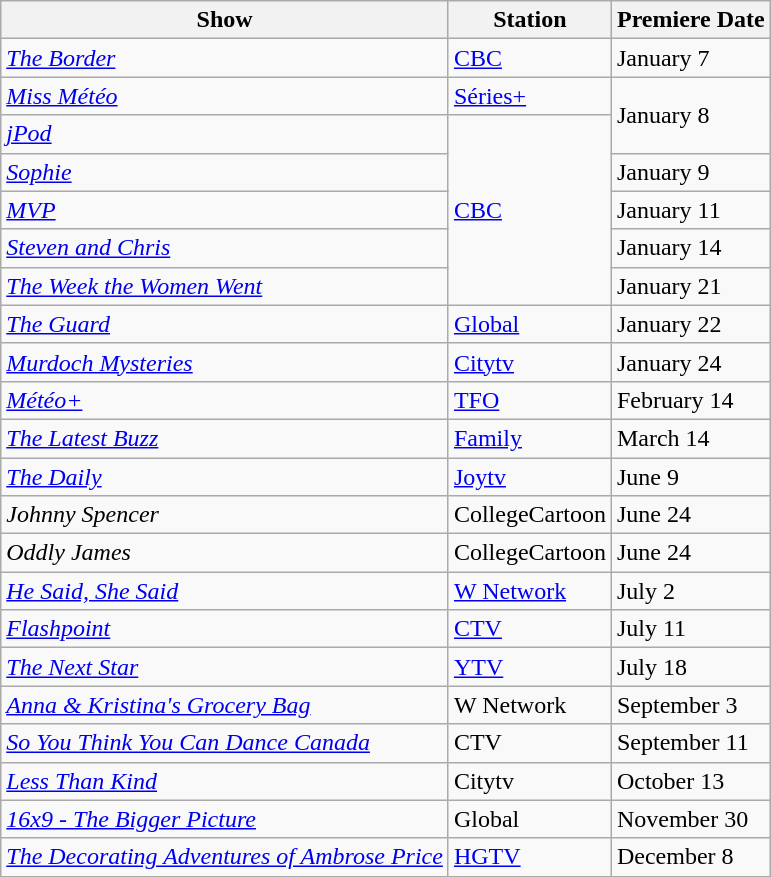<table class="wikitable">
<tr>
<th>Show</th>
<th>Station</th>
<th>Premiere Date</th>
</tr>
<tr>
<td><em><a href='#'>The Border</a></em></td>
<td><a href='#'>CBC</a></td>
<td>January 7</td>
</tr>
<tr>
<td><em><a href='#'>Miss Météo</a></em></td>
<td><a href='#'>Séries+</a></td>
<td rowspan="2">January 8</td>
</tr>
<tr>
<td><em><a href='#'>jPod</a></em></td>
<td rowspan="5"><a href='#'>CBC</a></td>
</tr>
<tr>
<td><em><a href='#'>Sophie</a></em></td>
<td>January 9</td>
</tr>
<tr>
<td><em><a href='#'>MVP</a></em></td>
<td>January 11</td>
</tr>
<tr>
<td><em><a href='#'>Steven and Chris</a></em></td>
<td>January 14</td>
</tr>
<tr>
<td><em><a href='#'>The Week the Women Went</a></em></td>
<td>January 21</td>
</tr>
<tr>
<td><em><a href='#'>The Guard</a></em></td>
<td><a href='#'>Global</a></td>
<td>January 22</td>
</tr>
<tr>
<td><em><a href='#'>Murdoch Mysteries</a></em></td>
<td><a href='#'>Citytv</a></td>
<td>January 24</td>
</tr>
<tr>
<td><em><a href='#'>Météo+</a></em></td>
<td><a href='#'>TFO</a></td>
<td>February 14</td>
</tr>
<tr>
<td><em><a href='#'>The Latest Buzz</a></em></td>
<td><a href='#'>Family</a></td>
<td>March 14</td>
</tr>
<tr>
<td><em><a href='#'>The Daily</a></em></td>
<td><a href='#'>Joytv</a></td>
<td>June 9</td>
</tr>
<tr>
<td><em>Johnny Spencer</em></td>
<td>CollegeCartoon</td>
<td>June 24</td>
</tr>
<tr>
<td><em>Oddly James</em></td>
<td>CollegeCartoon</td>
<td>June 24</td>
</tr>
<tr>
<td><em><a href='#'>He Said, She Said</a></em></td>
<td><a href='#'>W Network</a></td>
<td>July 2</td>
</tr>
<tr>
<td><em><a href='#'>Flashpoint</a></em></td>
<td><a href='#'>CTV</a></td>
<td>July 11</td>
</tr>
<tr>
<td><em><a href='#'>The Next Star</a></em></td>
<td><a href='#'>YTV</a></td>
<td>July 18</td>
</tr>
<tr>
<td><em><a href='#'>Anna & Kristina's Grocery Bag</a></em></td>
<td>W Network</td>
<td>September 3</td>
</tr>
<tr>
<td><em><a href='#'>So You Think You Can Dance Canada</a></em></td>
<td>CTV</td>
<td>September 11</td>
</tr>
<tr>
<td><em><a href='#'>Less Than Kind</a></em></td>
<td>Citytv</td>
<td>October 13</td>
</tr>
<tr>
<td><em><a href='#'>16x9 - The Bigger Picture</a></em></td>
<td>Global</td>
<td>November 30</td>
</tr>
<tr>
<td><em><a href='#'>The Decorating Adventures of Ambrose Price</a></em></td>
<td><a href='#'>HGTV</a></td>
<td>December 8</td>
</tr>
</table>
